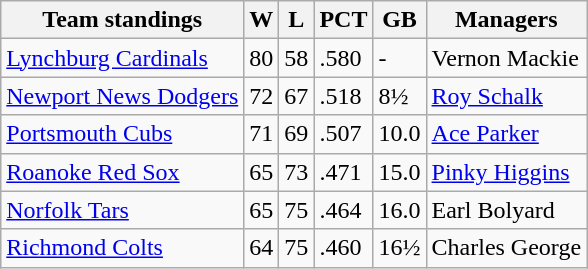<table class="wikitable">
<tr>
<th>Team standings</th>
<th>W</th>
<th>L</th>
<th>PCT</th>
<th>GB</th>
<th>Managers</th>
</tr>
<tr>
<td><a href='#'>Lynchburg Cardinals</a></td>
<td>80</td>
<td>58</td>
<td>.580</td>
<td>-</td>
<td>Vernon Mackie</td>
</tr>
<tr>
<td><a href='#'>Newport News Dodgers</a></td>
<td>72</td>
<td>67</td>
<td>.518</td>
<td>8½</td>
<td><a href='#'>Roy Schalk</a></td>
</tr>
<tr>
<td><a href='#'>Portsmouth Cubs</a></td>
<td>71</td>
<td>69</td>
<td>.507</td>
<td>10.0</td>
<td><a href='#'>Ace Parker</a></td>
</tr>
<tr>
<td><a href='#'>Roanoke Red Sox</a></td>
<td>65</td>
<td>73</td>
<td>.471</td>
<td>15.0</td>
<td><a href='#'>Pinky Higgins</a></td>
</tr>
<tr>
<td><a href='#'>Norfolk Tars</a></td>
<td>65</td>
<td>75</td>
<td>.464</td>
<td>16.0</td>
<td>Earl Bolyard</td>
</tr>
<tr>
<td><a href='#'>Richmond Colts</a></td>
<td>64</td>
<td>75</td>
<td>.460</td>
<td>16½</td>
<td>Charles George</td>
</tr>
</table>
